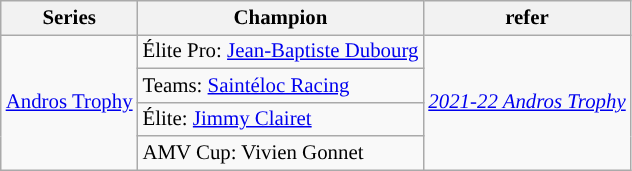<table class="wikitable" style="font-size:87%;">
<tr font-weight:bold">
<th>Series</th>
<th>Champion</th>
<th>refer</th>
</tr>
<tr>
<td rowspan="4"><a href='#'>Andros Trophy</a></td>
<td>Élite Pro:  <a href='#'>Jean-Baptiste Dubourg</a></td>
<td rowspan="4"><em><a href='#'>2021-22 Andros Trophy</a></em></td>
</tr>
<tr>
<td>Teams:  <a href='#'>Saintéloc Racing</a></td>
</tr>
<tr>
<td>Élite:  <a href='#'>Jimmy Clairet</a></td>
</tr>
<tr>
<td>AMV Cup:  Vivien Gonnet</td>
</tr>
</table>
